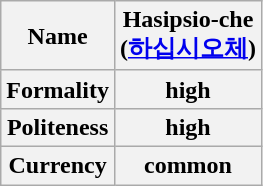<table class="wikitable">
<tr>
<th>Name</th>
<th>Hasipsio-che<br>(<a href='#'>하십시오체</a>)</th>
</tr>
<tr>
<th>Formality</th>
<th>high</th>
</tr>
<tr>
<th>Politeness</th>
<th>high</th>
</tr>
<tr>
<th>Currency</th>
<th>common</th>
</tr>
</table>
